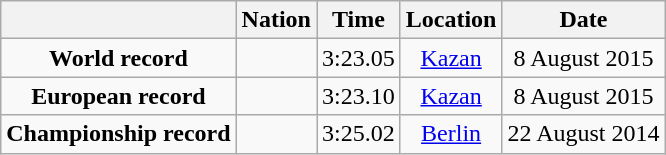<table class=wikitable style=text-align:center>
<tr>
<th></th>
<th>Nation</th>
<th>Time</th>
<th>Location</th>
<th>Date</th>
</tr>
<tr>
<td><strong>World record</strong></td>
<td align=left></td>
<td align=left>3:23.05</td>
<td><a href='#'>Kazan</a></td>
<td>8 August 2015</td>
</tr>
<tr>
<td><strong>European record</strong></td>
<td align=left></td>
<td align=left>3:23.10</td>
<td><a href='#'>Kazan</a></td>
<td>8 August 2015</td>
</tr>
<tr>
<td><strong>Championship record</strong></td>
<td align=left></td>
<td align=left>3:25.02</td>
<td><a href='#'>Berlin</a></td>
<td>22 August 2014</td>
</tr>
</table>
